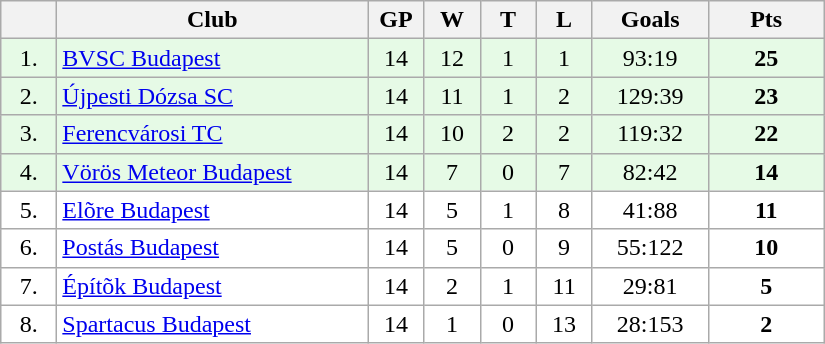<table class="wikitable">
<tr>
<th width="30"></th>
<th width="200">Club</th>
<th width="30">GP</th>
<th width="30">W</th>
<th width="30">T</th>
<th width="30">L</th>
<th width="70">Goals</th>
<th width="70">Pts</th>
</tr>
<tr bgcolor="#e6fae6" align="center">
<td>1.</td>
<td align="left"><a href='#'>BVSC Budapest</a></td>
<td>14</td>
<td>12</td>
<td>1</td>
<td>1</td>
<td>93:19</td>
<td><strong>25</strong></td>
</tr>
<tr bgcolor="#e6fae6" align="center">
<td>2.</td>
<td align="left"><a href='#'>Újpesti Dózsa SC</a></td>
<td>14</td>
<td>11</td>
<td>1</td>
<td>2</td>
<td>129:39</td>
<td><strong>23</strong></td>
</tr>
<tr bgcolor="#e6fae6" align="center">
<td>3.</td>
<td align="left"><a href='#'>Ferencvárosi TC</a></td>
<td>14</td>
<td>10</td>
<td>2</td>
<td>2</td>
<td>119:32</td>
<td><strong>22</strong></td>
</tr>
<tr bgcolor="#e6fae6" align="center">
<td>4.</td>
<td align="left"><a href='#'>Vörös Meteor Budapest</a></td>
<td>14</td>
<td>7</td>
<td>0</td>
<td>7</td>
<td>82:42</td>
<td><strong>14</strong></td>
</tr>
<tr bgcolor="#FFFFFF" align="center">
<td>5.</td>
<td align="left"><a href='#'>Elõre Budapest</a></td>
<td>14</td>
<td>5</td>
<td>1</td>
<td>8</td>
<td>41:88</td>
<td><strong>11</strong></td>
</tr>
<tr bgcolor="#FFFFFF" align="center">
<td>6.</td>
<td align="left"><a href='#'>Postás Budapest</a></td>
<td>14</td>
<td>5</td>
<td>0</td>
<td>9</td>
<td>55:122</td>
<td><strong>10</strong></td>
</tr>
<tr bgcolor="#FFFFFF" align="center">
<td>7.</td>
<td align="left"><a href='#'>Építõk Budapest</a></td>
<td>14</td>
<td>2</td>
<td>1</td>
<td>11</td>
<td>29:81</td>
<td><strong>5</strong></td>
</tr>
<tr bgcolor="#FFFFFF" align="center">
<td>8.</td>
<td align="left"><a href='#'>Spartacus Budapest</a></td>
<td>14</td>
<td>1</td>
<td>0</td>
<td>13</td>
<td>28:153</td>
<td><strong>2</strong></td>
</tr>
</table>
